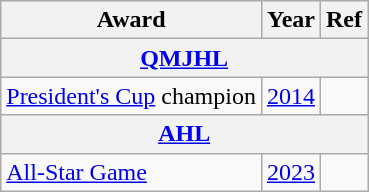<table class="wikitable">
<tr>
<th>Award</th>
<th>Year</th>
<th>Ref</th>
</tr>
<tr>
<th colspan="3"><a href='#'>QMJHL</a></th>
</tr>
<tr>
<td><a href='#'>President's Cup</a> champion</td>
<td><a href='#'>2014</a></td>
<td></td>
</tr>
<tr>
<th colspan="4"><a href='#'>AHL</a></th>
</tr>
<tr>
<td><a href='#'>All-Star Game</a></td>
<td><a href='#'>2023</a></td>
<td></td>
</tr>
</table>
